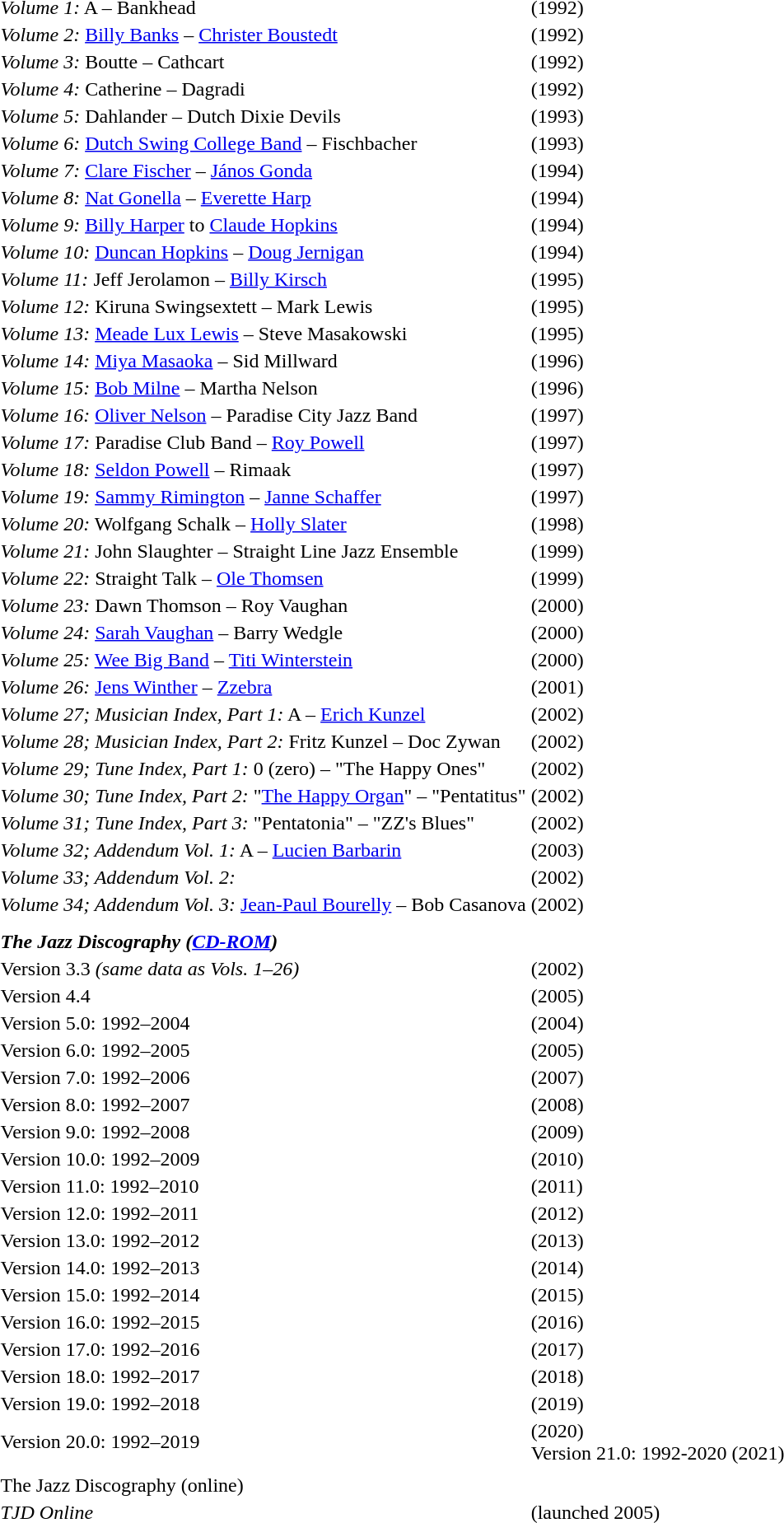<table>
<tr>
<td><em>Volume 1:</em>  A – Bankhead</td>
<td>(1992)  </td>
</tr>
<tr>
<td><em>Volume 2:</em>  <a href='#'>Billy Banks</a> – <a href='#'>Christer Boustedt</a></td>
<td>(1992)  </td>
</tr>
<tr>
<td><em>Volume 3:</em>  Boutte – Cathcart</td>
<td>(1992)  </td>
</tr>
<tr>
<td><em>Volume 4:</em>  Catherine – Dagradi</td>
<td>(1992)  </td>
</tr>
<tr>
<td><em>Volume 5:</em>  Dahlander – Dutch Dixie Devils</td>
<td>(1993)  </td>
</tr>
<tr>
<td><em>Volume 6:</em>  <a href='#'>Dutch Swing College Band</a> – Fischbacher</td>
<td>(1993)  </td>
</tr>
<tr>
<td><em>Volume 7:</em>  <a href='#'>Clare Fischer</a> – <a href='#'>János Gonda</a></td>
<td>(1994)  </td>
</tr>
<tr>
<td><em>Volume 8:</em>  <a href='#'>Nat Gonella</a> – <a href='#'>Everette Harp</a></td>
<td>(1994)  </td>
</tr>
<tr>
<td><em>Volume 9:</em>  <a href='#'>Billy Harper</a> to <a href='#'>Claude Hopkins</a></td>
<td>(1994)  </td>
</tr>
<tr>
<td><em>Volume 10:</em> <a href='#'>Duncan Hopkins</a> – <a href='#'>Doug Jernigan</a></td>
<td>(1994)  </td>
</tr>
<tr>
<td><em>Volume 11:</em> Jeff Jerolamon – <a href='#'>Billy Kirsch</a></td>
<td>(1995)  </td>
</tr>
<tr>
<td><em>Volume 12:</em> Kiruna Swingsextett – Mark Lewis</td>
<td>(1995)  </td>
</tr>
<tr>
<td><em>Volume 13:</em> <a href='#'>Meade Lux Lewis</a> – Steve Masakowski</td>
<td>(1995)  </td>
</tr>
<tr>
<td><em>Volume 14:</em> <a href='#'>Miya Masaoka</a> – Sid Millward</td>
<td>(1996)  </td>
</tr>
<tr>
<td><em>Volume 15:</em> <a href='#'>Bob Milne</a> – Martha Nelson</td>
<td>(1996)  </td>
</tr>
<tr>
<td><em>Volume 16:</em> <a href='#'>Oliver Nelson</a> – Paradise City Jazz Band</td>
<td>(1997)  </td>
</tr>
<tr>
<td><em>Volume 17:</em> Paradise Club Band – <a href='#'>Roy Powell</a></td>
<td>(1997)  </td>
</tr>
<tr>
<td><em>Volume 18:</em> <a href='#'>Seldon Powell</a> – Rimaak</td>
<td>(1997)  </td>
</tr>
<tr>
<td><em>Volume 19:</em> <a href='#'>Sammy Rimington</a> – <a href='#'>Janne Schaffer</a></td>
<td>(1997)  </td>
</tr>
<tr>
<td><em>Volume 20:</em> Wolfgang Schalk – <a href='#'>Holly Slater</a></td>
<td>(1998)  </td>
</tr>
<tr>
<td><em>Volume 21:</em> John Slaughter – Straight Line Jazz Ensemble</td>
<td>(1999)  </td>
</tr>
<tr>
<td><em>Volume 22:</em> Straight Talk – <a href='#'>Ole Thomsen</a></td>
<td>(1999)  </td>
</tr>
<tr>
<td><em>Volume 23:</em> Dawn Thomson – Roy Vaughan</td>
<td>(2000)  </td>
</tr>
<tr>
<td><em>Volume 24:</em> <a href='#'>Sarah Vaughan</a> – Barry Wedgle</td>
<td>(2000)  </td>
</tr>
<tr>
<td><em>Volume 25:</em> <a href='#'>Wee Big Band</a> – <a href='#'>Titi Winterstein</a></td>
<td>(2000)  </td>
</tr>
<tr>
<td><em>Volume 26:</em> <a href='#'>Jens Winther</a> – <a href='#'>Zzebra</a></td>
<td>(2001)  </td>
</tr>
<tr>
<td><em>Volume 27; Musician Index, Part 1:</em> A – <a href='#'>Erich Kunzel</a></td>
<td>(2002)  </td>
</tr>
<tr>
<td><em>Volume 28; Musician Index, Part 2:</em> Fritz Kunzel – Doc Zywan</td>
<td>(2002)  </td>
</tr>
<tr>
<td><em>Volume 29; Tune Index, Part 1:</em> 0 (zero) – "The Happy Ones"</td>
<td>(2002)  </td>
</tr>
<tr>
<td><em>Volume 30; Tune Index, Part 2:</em> "<a href='#'>The Happy Organ</a>" – "Pentatitus"</td>
<td>(2002)  </td>
</tr>
<tr>
<td><em>Volume 31; Tune Index, Part 3:</em> "Pentatonia" – "ZZ's Blues"</td>
<td>(2002)  </td>
</tr>
<tr>
<td><em>Volume 32; Addendum Vol. 1:</em> A – <a href='#'>Lucien Barbarin</a></td>
<td>(2003)  </td>
</tr>
<tr>
<td><em>Volume 33; Addendum Vol. 2:</em></td>
<td>(2002)  </td>
</tr>
<tr>
<td><em>Volume 34; Addendum Vol. 3:</em> <a href='#'>Jean-Paul Bourelly</a> – Bob Casanova</td>
<td>(2002)  </td>
</tr>
<tr>
<td></td>
</tr>
<tr>
<td></td>
</tr>
<tr>
<td><strong><em>The Jazz Discography<em> (<a href='#'>CD-ROM</a>)<strong></td>
</tr>
<tr>
<td></em>Version 3.3<em> (same data as Vols. 1–26)</td>
<td>(2002) </td>
</tr>
<tr>
<td></em>Version 4.4<em></td>
<td>(2005)</td>
</tr>
<tr>
<td></em>Version 5.0: 1992–2004<em></td>
<td>(2004) </td>
</tr>
<tr>
<td></em>Version 6.0: 1992–2005<em></td>
<td>(2005) </td>
</tr>
<tr>
<td></em>Version 7.0: 1992–2006<em></td>
<td>(2007)</td>
</tr>
<tr>
<td></em>Version 8.0: 1992–2007<em></td>
<td>(2008)</td>
</tr>
<tr>
<td></em>Version 9.0: 1992–2008<em></td>
<td>(2009)</td>
</tr>
<tr>
<td></em>Version 10.0: 1992–2009<em></td>
<td>(2010)</td>
</tr>
<tr>
<td></em>Version 11.0: 1992–2010<em></td>
<td>(2011)</td>
</tr>
<tr>
<td></em>Version 12.0: 1992–2011<em></td>
<td>(2012)</td>
</tr>
<tr>
<td></em>Version 13.0: 1992–2012<em></td>
<td>(2013)</td>
</tr>
<tr>
<td></em>Version 14.0: 1992–2013<em></td>
<td>(2014)</td>
</tr>
<tr>
<td></em>Version 15.0: 1992–2014<em></td>
<td>(2015)</td>
</tr>
<tr>
<td></em>Version 16.0: 1992–2015<em></td>
<td>(2016)</td>
</tr>
<tr>
<td></em>Version 17.0: 1992–2016<em></td>
<td>(2017)</td>
</tr>
<tr>
<td></em>Version 18.0: 1992–2017<em></td>
<td>(2018)</td>
</tr>
<tr>
<td></em>Version 19.0: 1992–2018<em></td>
<td>(2019)</td>
</tr>
<tr>
<td></em>Version 20.0: 1992–2019<em></td>
<td>(2020)<br>Version 21.0: 1992-2020
(2021)</td>
</tr>
<tr>
<td></td>
</tr>
<tr>
<td></em></strong>The Jazz Discography</em> (online)</strong></td>
</tr>
<tr>
<td><em>TJD Online</em></td>
<td>(launched 2005) </td>
</tr>
</table>
